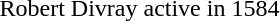<table>
<tr>
<td>Robert Divray</td>
<td>active in 1584</td>
</tr>
</table>
